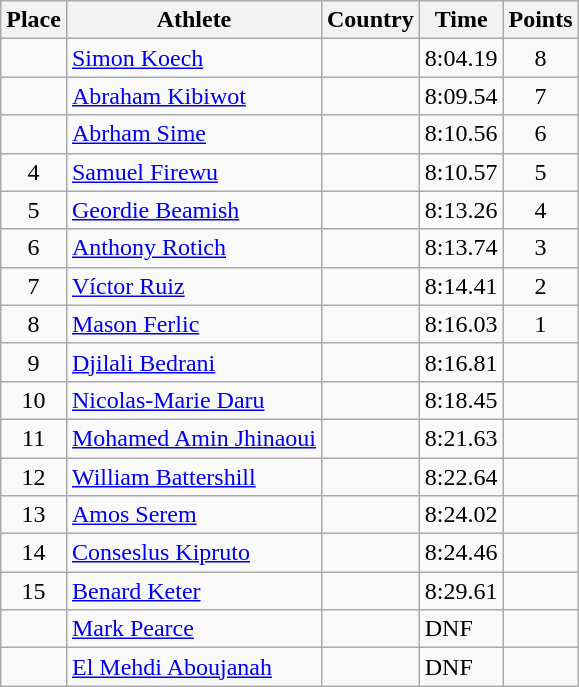<table class="wikitable">
<tr>
<th>Place</th>
<th>Athlete</th>
<th>Country</th>
<th>Time</th>
<th>Points</th>
</tr>
<tr>
<td align=center></td>
<td><a href='#'>Simon Koech</a></td>
<td></td>
<td>8:04.19</td>
<td align=center>8</td>
</tr>
<tr>
<td align=center></td>
<td><a href='#'>Abraham Kibiwot</a></td>
<td></td>
<td>8:09.54</td>
<td align=center>7</td>
</tr>
<tr>
<td align=center></td>
<td><a href='#'>Abrham Sime</a></td>
<td></td>
<td>8:10.56</td>
<td align=center>6</td>
</tr>
<tr>
<td align=center>4</td>
<td><a href='#'>Samuel Firewu</a></td>
<td></td>
<td>8:10.57</td>
<td align=center>5</td>
</tr>
<tr>
<td align=center>5</td>
<td><a href='#'>Geordie Beamish</a></td>
<td></td>
<td>8:13.26</td>
<td align=center>4</td>
</tr>
<tr>
<td align=center>6</td>
<td><a href='#'>Anthony Rotich</a></td>
<td></td>
<td>8:13.74</td>
<td align=center>3</td>
</tr>
<tr>
<td align=center>7</td>
<td><a href='#'>Víctor Ruiz</a></td>
<td></td>
<td>8:14.41</td>
<td align=center>2</td>
</tr>
<tr>
<td align=center>8</td>
<td><a href='#'>Mason Ferlic</a></td>
<td></td>
<td>8:16.03</td>
<td align=center>1</td>
</tr>
<tr>
<td align=center>9</td>
<td><a href='#'>Djilali Bedrani</a></td>
<td></td>
<td>8:16.81</td>
<td align=center></td>
</tr>
<tr>
<td align=center>10</td>
<td><a href='#'>Nicolas-Marie Daru</a></td>
<td></td>
<td>8:18.45</td>
<td align=center></td>
</tr>
<tr>
<td align=center>11</td>
<td><a href='#'>Mohamed Amin Jhinaoui</a></td>
<td></td>
<td>8:21.63</td>
<td align=center></td>
</tr>
<tr>
<td align=center>12</td>
<td><a href='#'>William Battershill</a></td>
<td></td>
<td>8:22.64</td>
<td align=center></td>
</tr>
<tr>
<td align=center>13</td>
<td><a href='#'>Amos Serem</a></td>
<td></td>
<td>8:24.02</td>
<td align=center></td>
</tr>
<tr>
<td align=center>14</td>
<td><a href='#'>Conseslus Kipruto</a></td>
<td></td>
<td>8:24.46</td>
<td align=center></td>
</tr>
<tr>
<td align=center>15</td>
<td><a href='#'>Benard Keter</a></td>
<td></td>
<td>8:29.61</td>
<td align=center></td>
</tr>
<tr>
<td align=center></td>
<td><a href='#'>Mark Pearce</a></td>
<td></td>
<td>DNF</td>
<td align=center></td>
</tr>
<tr>
<td align=center></td>
<td><a href='#'>El Mehdi Aboujanah</a></td>
<td></td>
<td>DNF</td>
<td align=center></td>
</tr>
</table>
